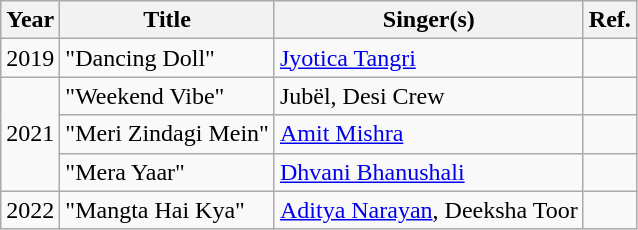<table class="wikitable">
<tr>
<th>Year</th>
<th>Title</th>
<th>Singer(s)</th>
<th>Ref.</th>
</tr>
<tr>
<td>2019</td>
<td>"Dancing Doll"</td>
<td><a href='#'>Jyotica Tangri</a></td>
<td></td>
</tr>
<tr>
<td rowspan="3">2021</td>
<td>"Weekend Vibe"</td>
<td>Jubël, Desi Crew</td>
<td></td>
</tr>
<tr>
<td>"Meri Zindagi Mein"</td>
<td><a href='#'>Amit Mishra</a></td>
<td></td>
</tr>
<tr>
<td>"Mera Yaar"</td>
<td><a href='#'>Dhvani Bhanushali</a></td>
<td></td>
</tr>
<tr>
<td>2022</td>
<td>"Mangta Hai Kya"</td>
<td><a href='#'>Aditya Narayan</a>, Deeksha Toor</td>
<td></td>
</tr>
</table>
